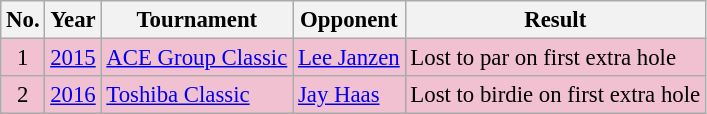<table class="wikitable" style="font-size:95%;">
<tr>
<th>No.</th>
<th>Year</th>
<th>Tournament</th>
<th>Opponent</th>
<th>Result</th>
</tr>
<tr style="background:#F2C1D1;">
<td align=center>1</td>
<td><a href='#'>2015</a></td>
<td><a href='#'>ACE Group Classic</a></td>
<td> <a href='#'>Lee Janzen</a></td>
<td>Lost to par on first extra hole</td>
</tr>
<tr style="background:#F2C1D1;">
<td align=center>2</td>
<td><a href='#'>2016</a></td>
<td><a href='#'>Toshiba Classic</a></td>
<td> <a href='#'>Jay Haas</a></td>
<td>Lost to birdie on first extra hole</td>
</tr>
</table>
